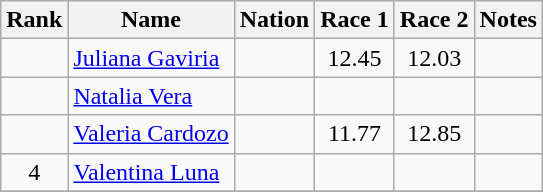<table class="wikitable sortable" style="text-align:center">
<tr>
<th>Rank</th>
<th>Name</th>
<th>Nation</th>
<th>Race 1</th>
<th>Race 2</th>
<th>Notes</th>
</tr>
<tr>
<td></td>
<td align=left><a href='#'>Juliana Gaviria</a></td>
<td align=left></td>
<td>12.45</td>
<td>12.03</td>
<td></td>
</tr>
<tr>
<td></td>
<td align=left><a href='#'>Natalia Vera</a></td>
<td align=left></td>
<td></td>
<td></td>
<td></td>
</tr>
<tr>
<td></td>
<td align=left><a href='#'>Valeria Cardozo</a></td>
<td align=left></td>
<td>11.77</td>
<td>12.85</td>
<td></td>
</tr>
<tr>
<td>4</td>
<td align=left><a href='#'>Valentina Luna</a></td>
<td align=left></td>
<td></td>
<td></td>
<td></td>
</tr>
<tr>
</tr>
</table>
